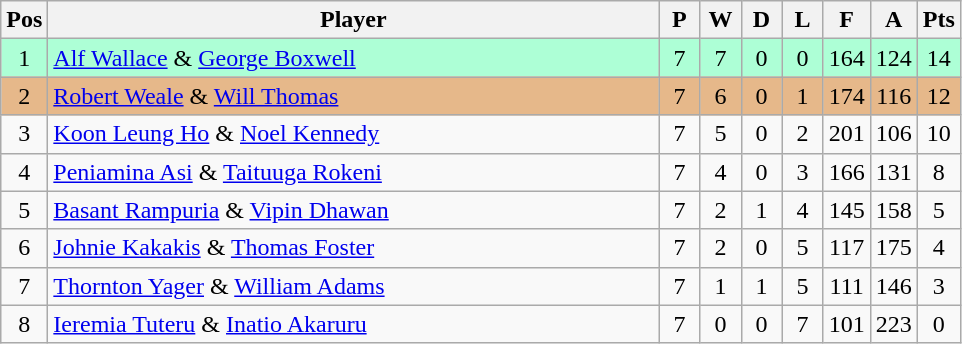<table class="wikitable" style="font-size: 100%">
<tr>
<th width=20>Pos</th>
<th width=400>Player</th>
<th width=20>P</th>
<th width=20>W</th>
<th width=20>D</th>
<th width=20>L</th>
<th width=20>F</th>
<th width=20>A</th>
<th width=20>Pts</th>
</tr>
<tr align=center style="background: #ADFFD6;">
<td>1</td>
<td align="left"> <a href='#'>Alf Wallace</a> & <a href='#'>George Boxwell</a></td>
<td>7</td>
<td>7</td>
<td>0</td>
<td>0</td>
<td>164</td>
<td>124</td>
<td>14</td>
</tr>
<tr align=center style="background: #E6B88A;">
<td>2</td>
<td align="left"> <a href='#'>Robert Weale</a> & <a href='#'>Will Thomas</a></td>
<td>7</td>
<td>6</td>
<td>0</td>
<td>1</td>
<td>174</td>
<td>116</td>
<td>12</td>
</tr>
<tr align=center>
<td>3</td>
<td align="left"> <a href='#'>Koon Leung Ho</a> & <a href='#'>Noel Kennedy</a></td>
<td>7</td>
<td>5</td>
<td>0</td>
<td>2</td>
<td>201</td>
<td>106</td>
<td>10</td>
</tr>
<tr align=center>
<td>4</td>
<td align="left"> <a href='#'>Peniamina Asi</a> & <a href='#'>Taituuga Rokeni</a></td>
<td>7</td>
<td>4</td>
<td>0</td>
<td>3</td>
<td>166</td>
<td>131</td>
<td>8</td>
</tr>
<tr align=center>
<td>5</td>
<td align="left"> <a href='#'>Basant Rampuria</a> & <a href='#'>Vipin Dhawan</a></td>
<td>7</td>
<td>2</td>
<td>1</td>
<td>4</td>
<td>145</td>
<td>158</td>
<td>5</td>
</tr>
<tr align=center>
<td>6</td>
<td align="left"> <a href='#'>Johnie Kakakis</a> & <a href='#'>Thomas Foster</a></td>
<td>7</td>
<td>2</td>
<td>0</td>
<td>5</td>
<td>117</td>
<td>175</td>
<td>4</td>
</tr>
<tr align=center>
<td>7</td>
<td align="left"> <a href='#'>Thornton Yager</a> & <a href='#'>William Adams</a></td>
<td>7</td>
<td>1</td>
<td>1</td>
<td>5</td>
<td>111</td>
<td>146</td>
<td>3</td>
</tr>
<tr align=center>
<td>8</td>
<td align="left"> <a href='#'>Ieremia Tuteru</a> & <a href='#'>Inatio Akaruru</a></td>
<td>7</td>
<td>0</td>
<td>0</td>
<td>7</td>
<td>101</td>
<td>223</td>
<td>0</td>
</tr>
</table>
